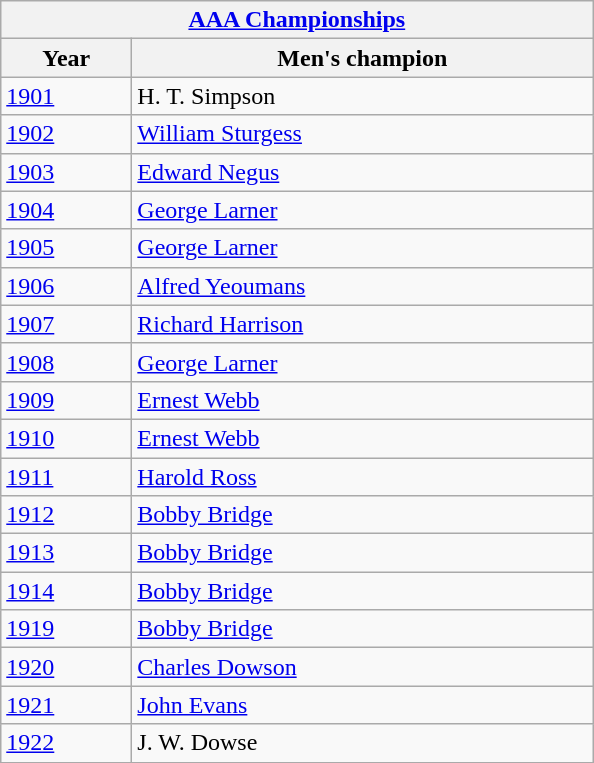<table class="wikitable">
<tr>
<th colspan="2"><a href='#'>AAA Championships</a><br></th>
</tr>
<tr>
<th width=80>Year</th>
<th width=300>Men's champion</th>
</tr>
<tr>
<td><a href='#'>1901</a></td>
<td>H. T. Simpson</td>
</tr>
<tr>
<td><a href='#'>1902</a></td>
<td><a href='#'>William Sturgess</a></td>
</tr>
<tr>
<td><a href='#'>1903</a></td>
<td><a href='#'>Edward Negus</a></td>
</tr>
<tr>
<td><a href='#'>1904</a></td>
<td><a href='#'>George Larner</a></td>
</tr>
<tr>
<td><a href='#'>1905</a></td>
<td><a href='#'>George Larner</a></td>
</tr>
<tr>
<td><a href='#'>1906</a></td>
<td><a href='#'>Alfred Yeoumans</a></td>
</tr>
<tr>
<td><a href='#'>1907</a></td>
<td><a href='#'>Richard Harrison</a></td>
</tr>
<tr>
<td><a href='#'>1908</a></td>
<td><a href='#'>George Larner</a></td>
</tr>
<tr>
<td><a href='#'>1909</a></td>
<td><a href='#'>Ernest Webb</a></td>
</tr>
<tr>
<td><a href='#'>1910</a></td>
<td><a href='#'>Ernest Webb</a></td>
</tr>
<tr>
<td><a href='#'>1911</a></td>
<td><a href='#'>Harold Ross</a></td>
</tr>
<tr>
<td><a href='#'>1912</a></td>
<td><a href='#'>Bobby Bridge</a></td>
</tr>
<tr>
<td><a href='#'>1913</a></td>
<td><a href='#'>Bobby Bridge</a></td>
</tr>
<tr>
<td><a href='#'>1914</a></td>
<td><a href='#'>Bobby Bridge</a></td>
</tr>
<tr>
<td><a href='#'>1919</a></td>
<td><a href='#'>Bobby Bridge</a></td>
</tr>
<tr>
<td><a href='#'>1920</a></td>
<td><a href='#'>Charles Dowson</a></td>
</tr>
<tr>
<td><a href='#'>1921</a></td>
<td><a href='#'>John Evans</a></td>
</tr>
<tr>
<td><a href='#'>1922</a></td>
<td>J. W. Dowse</td>
</tr>
</table>
